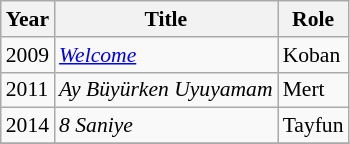<table class="wikitable" style="font-size: 90%;">
<tr>
<th>Year</th>
<th>Title</th>
<th>Role</th>
</tr>
<tr>
<td>2009</td>
<td><em><a href='#'>Welcome</a></em></td>
<td>Koban</td>
</tr>
<tr>
<td>2011</td>
<td><em>Ay Büyürken Uyuyamam</em></td>
<td>Mert</td>
</tr>
<tr>
<td>2014</td>
<td><em>8 Saniye</em></td>
<td>Tayfun</td>
</tr>
<tr>
</tr>
</table>
